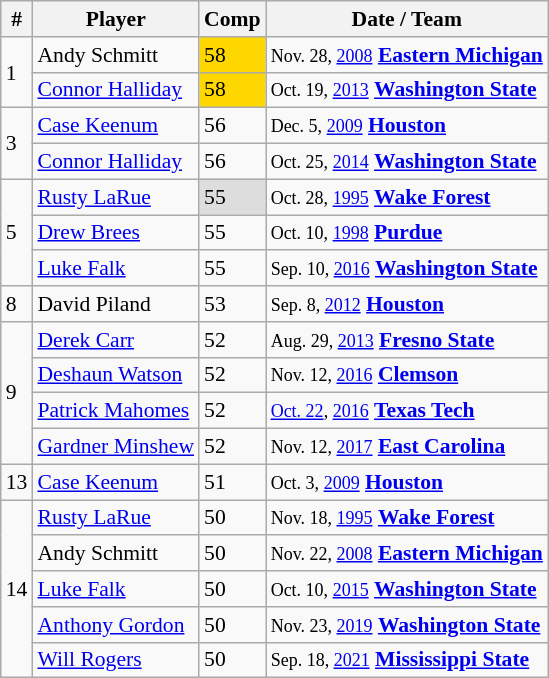<table class="wikitable" style="font-size:90%; white-space: nowrap;">
<tr>
<th>#</th>
<th>Player</th>
<th>Comp</th>
<th>Date / Team</th>
</tr>
<tr>
<td rowspan=2>1</td>
<td>Andy Schmitt</td>
<td style="background: #FFD700;">58</td>
<td><small>Nov. 28, <a href='#'>2008</a></small> <strong><a href='#'>Eastern Michigan</a></strong></td>
</tr>
<tr>
<td><a href='#'>Connor Halliday</a></td>
<td style="background: #FFD700;">58</td>
<td><small>Oct. 19, <a href='#'>2013</a></small> <strong><a href='#'>Washington State</a></strong></td>
</tr>
<tr>
<td rowspan=2>3</td>
<td><a href='#'>Case Keenum</a></td>
<td>56</td>
<td><small>Dec. 5, <a href='#'>2009</a></small> <strong><a href='#'>Houston</a></strong></td>
</tr>
<tr>
<td><a href='#'>Connor Halliday</a></td>
<td>56</td>
<td><small>Oct. 25, <a href='#'>2014</a></small> <strong><a href='#'>Washington State</a></strong></td>
</tr>
<tr>
<td rowspan=3>5</td>
<td><a href='#'>Rusty LaRue</a></td>
<td style="background: #DDDDDD;">55</td>
<td><small>Oct. 28, <a href='#'>1995</a></small> <strong><a href='#'>Wake Forest</a></strong></td>
</tr>
<tr>
<td><a href='#'>Drew Brees</a></td>
<td>55</td>
<td><small> Oct. 10, <a href='#'>1998</a></small> <strong><a href='#'>Purdue</a></strong></td>
</tr>
<tr>
<td><a href='#'>Luke Falk</a></td>
<td>55</td>
<td><small>Sep. 10, <a href='#'>2016</a></small> <strong><a href='#'>Washington State</a></strong></td>
</tr>
<tr>
<td>8</td>
<td>David Piland</td>
<td>53</td>
<td><small>Sep. 8, <a href='#'>2012</a></small> <strong><a href='#'>Houston</a></strong></td>
</tr>
<tr>
<td rowspan=4>9</td>
<td><a href='#'>Derek Carr</a></td>
<td>52</td>
<td><small> Aug. 29, <a href='#'>2013</a></small> <strong><a href='#'>Fresno State</a></strong></td>
</tr>
<tr>
<td><a href='#'>Deshaun Watson</a></td>
<td>52</td>
<td><small> Nov. 12, <a href='#'>2016</a></small> <strong><a href='#'>Clemson</a></strong></td>
</tr>
<tr>
<td><a href='#'>Patrick Mahomes</a></td>
<td>52</td>
<td><small><a href='#'>Oct. 22</a>, <a href='#'>2016</a></small> <strong><a href='#'>Texas Tech</a></strong></td>
</tr>
<tr>
<td><a href='#'>Gardner Minshew</a></td>
<td>52</td>
<td><small> Nov. 12, <a href='#'>2017</a></small> <strong><a href='#'>East Carolina</a></strong></td>
</tr>
<tr>
<td>13</td>
<td><a href='#'>Case Keenum</a></td>
<td>51</td>
<td><small> Oct. 3, <a href='#'>2009</a></small> <strong><a href='#'>Houston</a></strong></td>
</tr>
<tr>
<td rowspan=5>14</td>
<td><a href='#'>Rusty LaRue</a></td>
<td>50</td>
<td><small> Nov. 18, <a href='#'>1995</a></small> <strong><a href='#'>Wake Forest</a></strong></td>
</tr>
<tr>
<td>Andy Schmitt</td>
<td>50</td>
<td><small> Nov. 22, <a href='#'>2008</a></small> <strong><a href='#'>Eastern Michigan</a></strong></td>
</tr>
<tr>
<td><a href='#'>Luke Falk</a></td>
<td>50</td>
<td><small>Oct. 10, <a href='#'>2015</a></small> <strong><a href='#'>Washington State</a></strong></td>
</tr>
<tr>
<td><a href='#'>Anthony Gordon</a></td>
<td>50</td>
<td><small>Nov. 23, <a href='#'>2019</a></small> <strong><a href='#'>Washington State</a></strong></td>
</tr>
<tr>
<td><a href='#'>Will Rogers</a></td>
<td>50</td>
<td><small>Sep. 18, <a href='#'>2021</a></small> <strong><a href='#'>Mississippi State</a></strong></td>
</tr>
</table>
